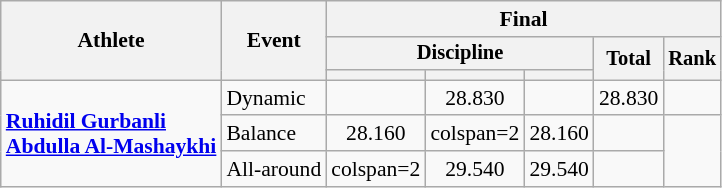<table class="wikitable" style="text-align:center; font-size:90%">
<tr>
<th rowspan=3>Athlete</th>
<th rowspan=3>Event</th>
<th colspan=5>Final</th>
</tr>
<tr style="font-size:95%">
<th colspan=3>Discipline</th>
<th rowspan=2>Total</th>
<th rowspan=2>Rank</th>
</tr>
<tr style="font-size:95%">
<th></th>
<th></th>
<th></th>
</tr>
<tr>
<td rowspan=3 align=left><strong><a href='#'>Ruhidil Gurbanli</a></strong><br><strong><a href='#'>Abdulla Al-Mashaykhi</a></strong></td>
<td align=left>Dynamic</td>
<td></td>
<td>28.830</td>
<td></td>
<td>28.830</td>
<td></td>
</tr>
<tr>
<td align=left>Balance</td>
<td>28.160</td>
<td>colspan=2 </td>
<td>28.160</td>
<td></td>
</tr>
<tr>
<td align=left>All-around</td>
<td>colspan=2 </td>
<td>29.540</td>
<td>29.540</td>
<td></td>
</tr>
</table>
